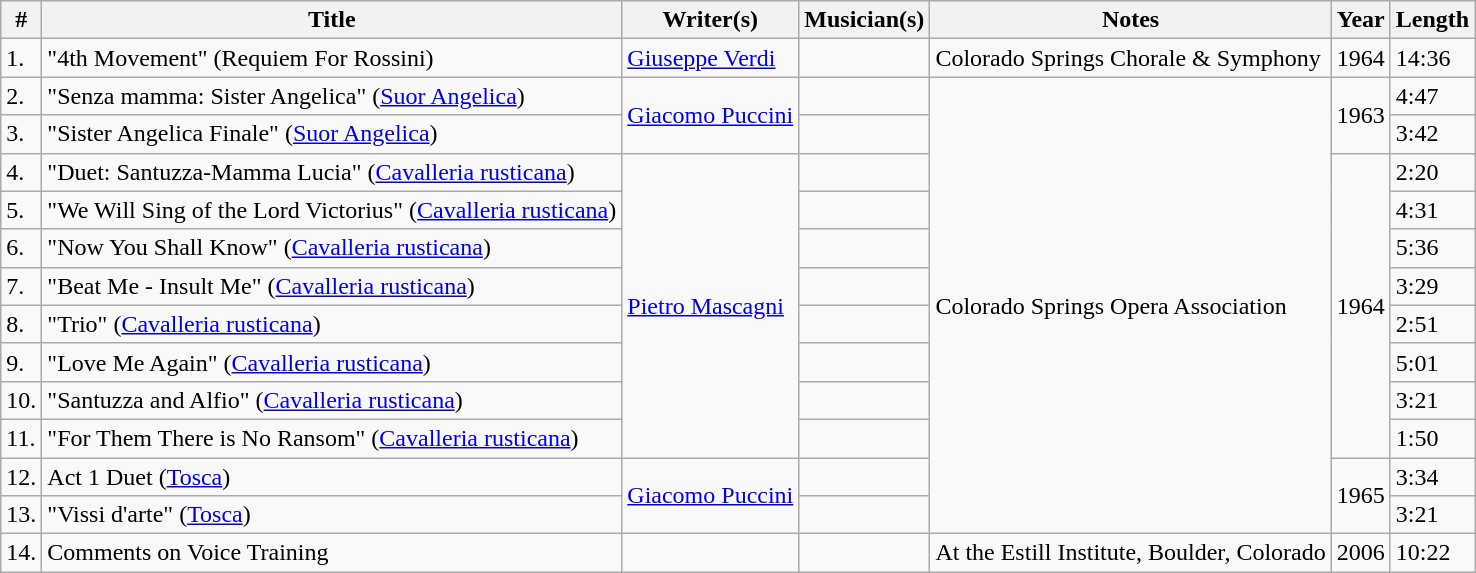<table class="wikitable">
<tr>
<th>#</th>
<th>Title</th>
<th>Writer(s)</th>
<th>Musician(s)</th>
<th>Notes</th>
<th>Year</th>
<th>Length</th>
</tr>
<tr>
<td>1.</td>
<td>"4th Movement" (Requiem For Rossini)</td>
<td><a href='#'>Giuseppe Verdi</a></td>
<td></td>
<td>Colorado Springs Chorale & Symphony</td>
<td>1964</td>
<td>14:36</td>
</tr>
<tr>
<td>2.</td>
<td>"Senza mamma: Sister Angelica" (<a href='#'>Suor Angelica</a>)</td>
<td rowspan="2"><a href='#'>Giacomo Puccini</a></td>
<td></td>
<td rowspan="12">Colorado Springs Opera Association</td>
<td rowspan="2">1963</td>
<td>4:47</td>
</tr>
<tr>
<td>3.</td>
<td>"Sister Angelica Finale" (<a href='#'>Suor Angelica</a>)</td>
<td></td>
<td>3:42</td>
</tr>
<tr>
<td>4.</td>
<td>"Duet: Santuzza-Mamma Lucia" (<a href='#'>Cavalleria rusticana</a>)</td>
<td rowspan="8"><a href='#'>Pietro Mascagni</a></td>
<td></td>
<td rowspan="8">1964</td>
<td>2:20</td>
</tr>
<tr>
<td>5.</td>
<td>"We Will Sing of the Lord Victorius" (<a href='#'>Cavalleria rusticana</a>)</td>
<td></td>
<td>4:31</td>
</tr>
<tr>
<td>6.</td>
<td>"Now You Shall Know" (<a href='#'>Cavalleria rusticana</a>)</td>
<td></td>
<td>5:36</td>
</tr>
<tr>
<td>7.</td>
<td>"Beat Me - Insult Me" (<a href='#'>Cavalleria rusticana</a>)</td>
<td></td>
<td>3:29</td>
</tr>
<tr>
<td>8.</td>
<td>"Trio" (<a href='#'>Cavalleria rusticana</a>)</td>
<td></td>
<td>2:51</td>
</tr>
<tr>
<td>9.</td>
<td>"Love Me Again" (<a href='#'>Cavalleria rusticana</a>)</td>
<td></td>
<td>5:01</td>
</tr>
<tr>
<td>10.</td>
<td>"Santuzza and Alfio" (<a href='#'>Cavalleria rusticana</a>)</td>
<td></td>
<td>3:21</td>
</tr>
<tr>
<td>11.</td>
<td>"For Them There is No Ransom" (<a href='#'>Cavalleria rusticana</a>)</td>
<td></td>
<td>1:50</td>
</tr>
<tr>
<td>12.</td>
<td>Act 1 Duet (<a href='#'>Tosca</a>)</td>
<td rowspan="2"><a href='#'>Giacomo Puccini</a></td>
<td></td>
<td rowspan="2">1965</td>
<td>3:34</td>
</tr>
<tr>
<td>13.</td>
<td>"Vissi d'arte" (<a href='#'>Tosca</a>)</td>
<td></td>
<td>3:21</td>
</tr>
<tr>
<td>14.</td>
<td>Comments on Voice Training</td>
<td></td>
<td></td>
<td>At the Estill Institute, Boulder, Colorado</td>
<td>2006</td>
<td>10:22</td>
</tr>
</table>
